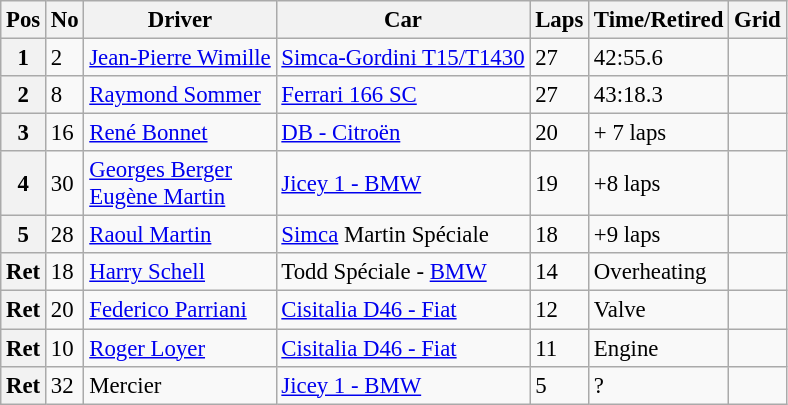<table class="wikitable" style="font-size:95%">
<tr>
<th>Pos</th>
<th>No</th>
<th>Driver</th>
<th>Car</th>
<th>Laps</th>
<th>Time/Retired</th>
<th>Grid</th>
</tr>
<tr>
<th>1</th>
<td>2</td>
<td> <a href='#'>Jean-Pierre Wimille</a></td>
<td><a href='#'>Simca-Gordini T15/T1430</a></td>
<td>27</td>
<td>42:55.6</td>
<td></td>
</tr>
<tr>
<th>2</th>
<td>8</td>
<td> <a href='#'>Raymond Sommer</a></td>
<td><a href='#'>Ferrari 166 SC</a></td>
<td>27</td>
<td>43:18.3</td>
<td></td>
</tr>
<tr>
<th>3</th>
<td>16</td>
<td> <a href='#'>René Bonnet</a></td>
<td><a href='#'>DB - Citroën</a></td>
<td>20</td>
<td>+ 7 laps</td>
<td></td>
</tr>
<tr>
<th>4</th>
<td>30</td>
<td> <a href='#'>Georges Berger</a><br>  <a href='#'>Eugène Martin</a></td>
<td><a href='#'>Jicey 1 - BMW</a></td>
<td>19</td>
<td>+8 laps</td>
<td></td>
</tr>
<tr>
<th>5</th>
<td>28</td>
<td> <a href='#'>Raoul Martin</a></td>
<td><a href='#'>Simca</a> Martin Spéciale</td>
<td>18</td>
<td>+9 laps</td>
<td></td>
</tr>
<tr>
<th>Ret</th>
<td>18</td>
<td> <a href='#'>Harry Schell</a></td>
<td>Todd Spéciale - <a href='#'>BMW</a></td>
<td>14</td>
<td>Overheating</td>
<td></td>
</tr>
<tr>
<th>Ret</th>
<td>20</td>
<td> <a href='#'>Federico Parriani</a></td>
<td><a href='#'>Cisitalia D46 - Fiat</a></td>
<td>12</td>
<td>Valve</td>
<td></td>
</tr>
<tr>
<th>Ret</th>
<td>10</td>
<td> <a href='#'>Roger Loyer</a></td>
<td><a href='#'>Cisitalia D46 - Fiat</a></td>
<td>11</td>
<td>Engine</td>
<td></td>
</tr>
<tr>
<th>Ret</th>
<td>32</td>
<td> Mercier</td>
<td><a href='#'>Jicey 1 - BMW</a></td>
<td>5</td>
<td>?</td>
<td></td>
</tr>
</table>
